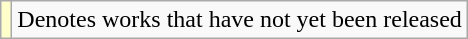<table class="wikitable">
<tr>
<td style="background:#FFFFCC;"></td>
<td>Denotes works that have not yet been released</td>
</tr>
</table>
